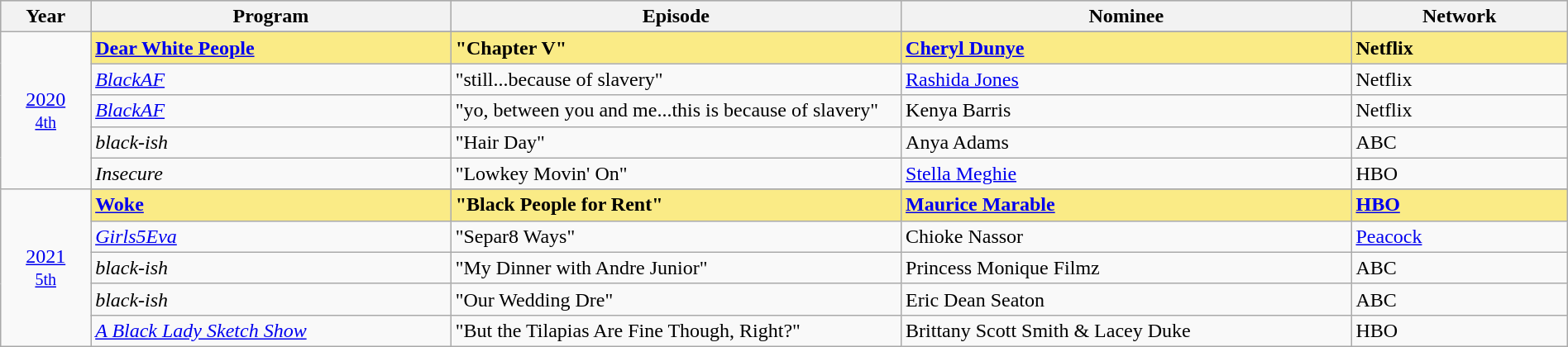<table class="wikitable" style="width:100%">
<tr bgcolor="#bebebe">
<th width="5%">Year</th>
<th width="20%">Program</th>
<th width="25%">Episode</th>
<th width="25%">Nominee</th>
<th width="12%">Network</th>
</tr>
<tr>
<td rowspan=6 style="text-align:center"><a href='#'>2020</a><br><small><a href='#'>4th</a></small><br></td>
</tr>
<tr style="background:#FAEB86">
<td><strong><a href='#'>Dear White People</a></strong></td>
<td><strong>"Chapter V"</strong></td>
<td><strong><a href='#'>Cheryl Dunye</a></strong></td>
<td><strong>Netflix</strong></td>
</tr>
<tr>
<td><em><a href='#'>BlackAF</a></em></td>
<td>"still...because of slavery"</td>
<td><a href='#'>Rashida Jones</a></td>
<td>Netflix</td>
</tr>
<tr>
<td><em><a href='#'>BlackAF</a></em></td>
<td>"yo, between you and me...this is because of slavery"</td>
<td>Kenya Barris</td>
<td>Netflix</td>
</tr>
<tr>
<td><em>black-ish</em></td>
<td>"Hair Day"</td>
<td>Anya Adams</td>
<td>ABC</td>
</tr>
<tr>
<td><em>Insecure</em></td>
<td>"Lowkey Movin' On"</td>
<td><a href='#'>Stella Meghie</a></td>
<td>HBO</td>
</tr>
<tr>
<td rowspan=6 style="text-align:center"><a href='#'>2021</a><br><small><a href='#'>5th</a></small><br></td>
</tr>
<tr style="background:#FAEB86">
<td><strong><a href='#'>Woke</a></strong></td>
<td><strong>"Black People for Rent"</strong></td>
<td><strong><a href='#'>Maurice Marable</a></strong></td>
<td><strong><a href='#'>HBO</a></strong></td>
</tr>
<tr>
<td><em><a href='#'>Girls5Eva</a></em></td>
<td>"Separ8 Ways"</td>
<td>Chioke Nassor</td>
<td><a href='#'>Peacock</a></td>
</tr>
<tr>
<td><em>black-ish</em></td>
<td>"My Dinner with Andre Junior"</td>
<td>Princess Monique Filmz</td>
<td>ABC</td>
</tr>
<tr>
<td><em>black-ish</em></td>
<td>"Our Wedding Dre"</td>
<td>Eric Dean Seaton</td>
<td>ABC</td>
</tr>
<tr>
<td><em><a href='#'>A Black Lady Sketch Show</a></em></td>
<td>"But the Tilapias Are Fine Though, Right?"</td>
<td>Brittany Scott Smith & Lacey Duke</td>
<td>HBO</td>
</tr>
</table>
